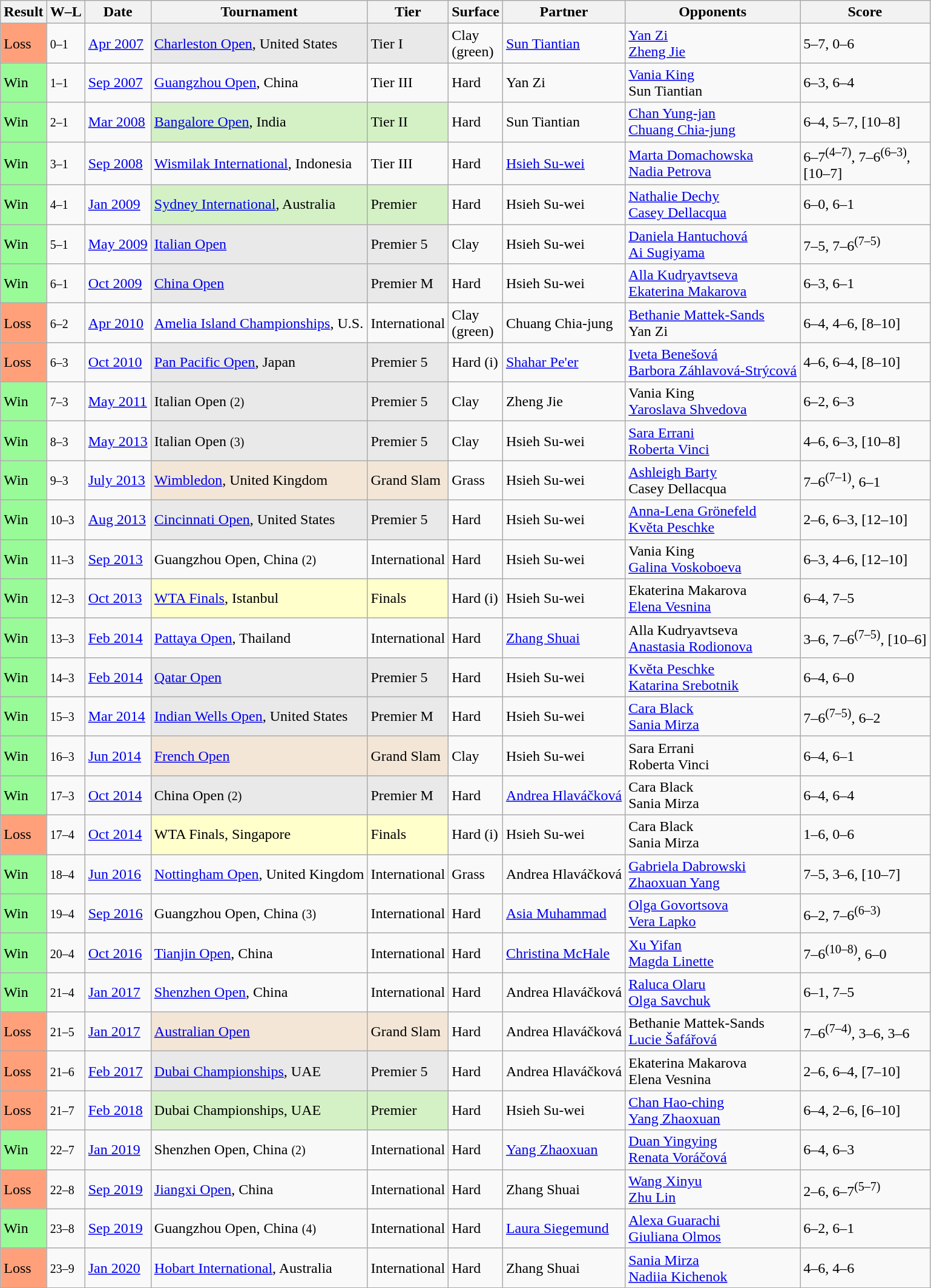<table class="sortable wikitable">
<tr>
<th>Result</th>
<th class="unsortable">W–L</th>
<th>Date</th>
<th>Tournament</th>
<th>Tier</th>
<th>Surface</th>
<th>Partner</th>
<th>Opponents</th>
<th class="unsortable">Score</th>
</tr>
<tr>
<td style="background:#ffa07a;">Loss</td>
<td><small>0–1</small></td>
<td><a href='#'>Apr 2007</a></td>
<td style="background:#e9e9e9;"><a href='#'>Charleston Open</a>, United States</td>
<td style="background:#e9e9e9;">Tier I</td>
<td>Clay <br>(green)</td>
<td> <a href='#'>Sun Tiantian</a></td>
<td> <a href='#'>Yan Zi</a> <br>  <a href='#'>Zheng Jie</a></td>
<td>5–7, 0–6</td>
</tr>
<tr>
<td bgcolor="98FB98">Win</td>
<td><small>1–1</small></td>
<td><a href='#'>Sep 2007</a></td>
<td><a href='#'>Guangzhou Open</a>, China</td>
<td>Tier III</td>
<td>Hard</td>
<td> Yan Zi</td>
<td> <a href='#'>Vania King</a> <br>  Sun Tiantian</td>
<td>6–3, 6–4</td>
</tr>
<tr>
<td bgcolor="98FB98">Win</td>
<td><small>2–1</small></td>
<td><a href='#'>Mar 2008</a></td>
<td style="background:#d4f1c5;"><a href='#'>Bangalore Open</a>, India</td>
<td style="background:#d4f1c5;">Tier II</td>
<td>Hard</td>
<td> Sun Tiantian</td>
<td> <a href='#'>Chan Yung-jan</a> <br>  <a href='#'>Chuang Chia-jung</a></td>
<td>6–4, 5–7, [10–8]</td>
</tr>
<tr>
<td bgcolor="98FB98">Win</td>
<td><small>3–1</small></td>
<td><a href='#'>Sep 2008</a></td>
<td><a href='#'>Wismilak International</a>, Indonesia</td>
<td>Tier III</td>
<td>Hard</td>
<td> <a href='#'>Hsieh Su-wei</a></td>
<td> <a href='#'>Marta Domachowska</a> <br>  <a href='#'>Nadia Petrova</a></td>
<td>6–7<sup>(4–7)</sup>, 7–6<sup>(6–3)</sup>, <br> [10–7]</td>
</tr>
<tr>
<td bgcolor="98FB98">Win</td>
<td><small>4–1</small></td>
<td><a href='#'>Jan 2009</a></td>
<td style="background:#d4f1c5;"><a href='#'>Sydney International</a>, Australia</td>
<td style="background:#d4f1c5;">Premier</td>
<td>Hard</td>
<td> Hsieh Su-wei</td>
<td> <a href='#'>Nathalie Dechy</a> <br>  <a href='#'>Casey Dellacqua</a></td>
<td>6–0, 6–1</td>
</tr>
<tr>
<td bgcolor="98FB98">Win</td>
<td><small>5–1</small></td>
<td><a href='#'>May 2009</a></td>
<td style="background:#e9e9e9;"><a href='#'>Italian Open</a></td>
<td style="background:#e9e9e9;">Premier 5</td>
<td>Clay</td>
<td> Hsieh Su-wei</td>
<td> <a href='#'>Daniela Hantuchová</a> <br>  <a href='#'>Ai Sugiyama</a></td>
<td>7–5, 7–6<sup>(7–5)</sup></td>
</tr>
<tr>
<td bgcolor="98FB98">Win</td>
<td><small>6–1</small></td>
<td><a href='#'>Oct 2009</a></td>
<td style="background:#e9e9e9;"><a href='#'>China Open</a></td>
<td style="background:#e9e9e9;">Premier M</td>
<td>Hard</td>
<td> Hsieh Su-wei</td>
<td> <a href='#'>Alla Kudryavtseva</a> <br>  <a href='#'>Ekaterina Makarova</a></td>
<td>6–3, 6–1</td>
</tr>
<tr>
<td style="background:#ffa07a;">Loss</td>
<td><small>6–2</small></td>
<td><a href='#'>Apr 2010</a></td>
<td><a href='#'>Amelia Island Championships</a>, U.S.</td>
<td>International</td>
<td>Clay <br>(green)</td>
<td> Chuang Chia-jung</td>
<td> <a href='#'>Bethanie Mattek-Sands</a> <br>  Yan Zi</td>
<td>6–4, 4–6, [8–10]</td>
</tr>
<tr>
<td style="background:#ffa07a;">Loss</td>
<td><small>6–3</small></td>
<td><a href='#'>Oct 2010</a></td>
<td style="background:#e9e9e9;"><a href='#'>Pan Pacific Open</a>, Japan</td>
<td style="background:#e9e9e9;">Premier 5</td>
<td>Hard (i)</td>
<td> <a href='#'>Shahar Pe'er</a></td>
<td> <a href='#'>Iveta Benešová</a> <br>  <a href='#'>Barbora Záhlavová-Strýcová</a></td>
<td>4–6, 6–4, [8–10]</td>
</tr>
<tr>
<td bgcolor="98FB98">Win</td>
<td><small>7–3</small></td>
<td><a href='#'>May 2011</a></td>
<td style="background:#e9e9e9;">Italian Open <small>(2)</small></td>
<td style="background:#e9e9e9;">Premier 5</td>
<td>Clay</td>
<td> Zheng Jie</td>
<td> Vania King <br>  <a href='#'>Yaroslava Shvedova</a></td>
<td>6–2, 6–3</td>
</tr>
<tr>
<td bgcolor="98FB98">Win</td>
<td><small>8–3</small></td>
<td><a href='#'>May 2013</a></td>
<td style="background:#e9e9e9;">Italian Open <small>(3)</small></td>
<td style="background:#e9e9e9;">Premier 5</td>
<td>Clay</td>
<td> Hsieh Su-wei</td>
<td> <a href='#'>Sara Errani</a> <br>  <a href='#'>Roberta Vinci</a></td>
<td>4–6, 6–3, [10–8]</td>
</tr>
<tr>
<td bgcolor="98FB98">Win</td>
<td><small>9–3</small></td>
<td><a href='#'>July 2013</a></td>
<td style="background:#f3e6d7;"><a href='#'>Wimbledon</a>, United Kingdom</td>
<td style="background:#f3e6d7;">Grand Slam</td>
<td>Grass</td>
<td> Hsieh Su-wei</td>
<td> <a href='#'>Ashleigh Barty</a> <br>  Casey Dellacqua</td>
<td>7–6<sup>(7–1)</sup>, 6–1</td>
</tr>
<tr>
<td bgcolor="98FB98">Win</td>
<td><small>10–3</small></td>
<td><a href='#'>Aug 2013</a></td>
<td style="background:#e9e9e9;"><a href='#'>Cincinnati Open</a>, United States</td>
<td style="background:#e9e9e9;">Premier 5</td>
<td>Hard</td>
<td> Hsieh Su-wei</td>
<td> <a href='#'>Anna-Lena Grönefeld</a> <br>  <a href='#'>Květa Peschke</a></td>
<td>2–6, 6–3, [12–10]</td>
</tr>
<tr>
<td bgcolor="98FB98">Win</td>
<td><small>11–3</small></td>
<td><a href='#'>Sep 2013</a></td>
<td>Guangzhou Open, China <small>(2)</small></td>
<td>International</td>
<td>Hard</td>
<td> Hsieh Su-wei</td>
<td> Vania King <br>  <a href='#'>Galina Voskoboeva</a></td>
<td>6–3, 4–6, [12–10]</td>
</tr>
<tr>
<td bgcolor="98fb98">Win</td>
<td><small>12–3</small></td>
<td><a href='#'>Oct 2013</a></td>
<td style="background:#ffc;"><a href='#'>WTA Finals</a>, Istanbul</td>
<td style="background:#ffc;">Finals</td>
<td>Hard (i)</td>
<td> Hsieh Su-wei</td>
<td> Ekaterina Makarova <br>  <a href='#'>Elena Vesnina</a></td>
<td>6–4, 7–5</td>
</tr>
<tr>
<td bgcolor="98fb98">Win</td>
<td><small>13–3</small></td>
<td><a href='#'>Feb 2014</a></td>
<td><a href='#'>Pattaya Open</a>, Thailand</td>
<td>International</td>
<td>Hard</td>
<td> <a href='#'>Zhang Shuai</a></td>
<td> Alla Kudryavtseva <br>  <a href='#'>Anastasia Rodionova</a></td>
<td>3–6, 7–6<sup>(7–5)</sup>, [10–6]</td>
</tr>
<tr>
<td bgcolor="98fb98">Win</td>
<td><small>14–3</small></td>
<td><a href='#'>Feb 2014</a></td>
<td style="background:#e9e9e9;"><a href='#'>Qatar Open</a></td>
<td style="background:#e9e9e9;">Premier 5</td>
<td>Hard</td>
<td> Hsieh Su-wei</td>
<td> <a href='#'>Květa Peschke</a> <br>  <a href='#'>Katarina Srebotnik</a></td>
<td>6–4, 6–0</td>
</tr>
<tr>
<td bgcolor="98fb98">Win</td>
<td><small>15–3</small></td>
<td><a href='#'>Mar 2014</a></td>
<td style="background:#e9e9e9;"><a href='#'>Indian Wells Open</a>, United States</td>
<td style="background:#e9e9e9;">Premier M</td>
<td>Hard</td>
<td> Hsieh Su-wei</td>
<td> <a href='#'>Cara Black</a> <br>  <a href='#'>Sania Mirza</a></td>
<td>7–6<sup>(7–5)</sup>, 6–2</td>
</tr>
<tr>
<td bgcolor="98fb98">Win</td>
<td><small>16–3</small></td>
<td><a href='#'>Jun 2014</a></td>
<td style="background:#f3e6d7;"><a href='#'>French Open</a></td>
<td style="background:#f3e6d7;">Grand Slam</td>
<td>Clay</td>
<td> Hsieh Su-wei</td>
<td> Sara Errani <br>  Roberta Vinci</td>
<td>6–4, 6–1</td>
</tr>
<tr>
<td bgcolor="98fb98">Win</td>
<td><small>17–3</small></td>
<td><a href='#'>Oct 2014</a></td>
<td style="background:#e9e9e9;">China Open <small>(2)</small></td>
<td style="background:#e9e9e9;">Premier M</td>
<td>Hard</td>
<td> <a href='#'>Andrea Hlaváčková</a></td>
<td> Cara Black <br>  Sania Mirza</td>
<td>6–4, 6–4</td>
</tr>
<tr>
<td bgcolor="ffa07a">Loss</td>
<td><small>17–4</small></td>
<td><a href='#'>Oct 2014</a></td>
<td style="background:#ffc;">WTA Finals, Singapore</td>
<td style="background:#ffc;">Finals</td>
<td>Hard (i)</td>
<td> Hsieh Su-wei</td>
<td> Cara Black <br>  Sania Mirza</td>
<td>1–6, 0–6</td>
</tr>
<tr>
<td bgcolor="98fb98">Win</td>
<td><small>18–4</small></td>
<td><a href='#'>Jun 2016</a></td>
<td><a href='#'>Nottingham Open</a>, United Kingdom</td>
<td>International</td>
<td>Grass</td>
<td> Andrea Hlaváčková</td>
<td> <a href='#'>Gabriela Dabrowski</a> <br>  <a href='#'>Zhaoxuan Yang</a></td>
<td>7–5, 3–6, [10–7]</td>
</tr>
<tr>
<td bgcolor="98FB98">Win</td>
<td><small>19–4</small></td>
<td><a href='#'>Sep 2016</a></td>
<td>Guangzhou Open, China <small>(3)</small></td>
<td>International</td>
<td>Hard</td>
<td> <a href='#'>Asia Muhammad</a></td>
<td> <a href='#'>Olga Govortsova</a> <br>  <a href='#'>Vera Lapko</a></td>
<td>6–2, 7–6<sup>(6–3)</sup></td>
</tr>
<tr>
<td bgcolor="98FB98">Win</td>
<td><small>20–4</small></td>
<td><a href='#'>Oct 2016</a></td>
<td><a href='#'>Tianjin Open</a>, China</td>
<td>International</td>
<td>Hard</td>
<td> <a href='#'>Christina McHale</a></td>
<td> <a href='#'>Xu Yifan</a> <br>  <a href='#'>Magda Linette</a></td>
<td>7–6<sup>(10–8)</sup>, 6–0</td>
</tr>
<tr>
<td style="background:#98FB98">Win</td>
<td><small>21–4</small></td>
<td><a href='#'>Jan 2017</a></td>
<td><a href='#'>Shenzhen Open</a>, China</td>
<td>International</td>
<td>Hard</td>
<td> Andrea Hlaváčková</td>
<td> <a href='#'>Raluca Olaru</a> <br>  <a href='#'>Olga Savchuk</a></td>
<td>6–1, 7–5</td>
</tr>
<tr>
<td bgcolor="FFA07A">Loss</td>
<td><small>21–5</small></td>
<td><a href='#'>Jan 2017</a></td>
<td style="background:#f3e6d7;"><a href='#'>Australian Open</a></td>
<td style="background:#f3e6d7;">Grand Slam</td>
<td>Hard</td>
<td> Andrea Hlaváčková</td>
<td> Bethanie Mattek-Sands <br>  <a href='#'>Lucie Šafářová</a></td>
<td>7–6<sup>(7–4)</sup>, 3–6, 3–6</td>
</tr>
<tr>
<td style="background:#ffa07a;">Loss</td>
<td><small>21–6</small></td>
<td><a href='#'>Feb 2017</a></td>
<td style="background:#e9e9e9;"><a href='#'>Dubai Championships</a>, UAE</td>
<td style="background:#e9e9e9;">Premier 5</td>
<td>Hard</td>
<td> Andrea Hlaváčková</td>
<td> Ekaterina Makarova <br>  Elena Vesnina</td>
<td>2–6, 6–4, [7–10]</td>
</tr>
<tr>
<td bgcolor="FFA07A">Loss</td>
<td><small>21–7</small></td>
<td><a href='#'>Feb 2018</a></td>
<td style="background:#d4f1c5;">Dubai Championships, UAE</td>
<td style="background:#d4f1c5;">Premier</td>
<td>Hard</td>
<td> Hsieh Su-wei</td>
<td> <a href='#'>Chan Hao-ching</a> <br>  <a href='#'>Yang Zhaoxuan</a></td>
<td>6–4, 2–6, [6–10]</td>
</tr>
<tr>
<td style="background:#98fb98">Win</td>
<td><small>22–7</small></td>
<td><a href='#'>Jan 2019</a></td>
<td>Shenzhen Open, China <small>(2)</small></td>
<td>International</td>
<td>Hard</td>
<td> <a href='#'>Yang Zhaoxuan</a></td>
<td> <a href='#'>Duan Yingying</a> <br>  <a href='#'>Renata Voráčová</a></td>
<td>6–4, 6–3</td>
</tr>
<tr>
<td style="background:#ffa07a">Loss</td>
<td><small>22–8</small></td>
<td><a href='#'>Sep 2019</a></td>
<td><a href='#'>Jiangxi Open</a>, China</td>
<td>International</td>
<td>Hard</td>
<td> Zhang Shuai</td>
<td> <a href='#'>Wang Xinyu</a> <br>  <a href='#'>Zhu Lin</a></td>
<td>2–6, 6–7<sup>(5–7)</sup></td>
</tr>
<tr>
<td style="background:#98fb98">Win</td>
<td><small>23–8</small></td>
<td><a href='#'>Sep 2019</a></td>
<td>Guangzhou Open, China <small>(4)</small></td>
<td>International</td>
<td>Hard</td>
<td> <a href='#'>Laura Siegemund</a></td>
<td> <a href='#'>Alexa Guarachi</a> <br>  <a href='#'>Giuliana Olmos</a></td>
<td>6–2, 6–1</td>
</tr>
<tr>
<td style="background:#ffa07a">Loss</td>
<td><small>23–9</small></td>
<td><a href='#'>Jan 2020</a></td>
<td><a href='#'>Hobart International</a>, Australia</td>
<td>International</td>
<td>Hard</td>
<td> Zhang Shuai</td>
<td> <a href='#'>Sania Mirza</a> <br>  <a href='#'>Nadiia Kichenok</a></td>
<td>4–6, 4–6</td>
</tr>
</table>
